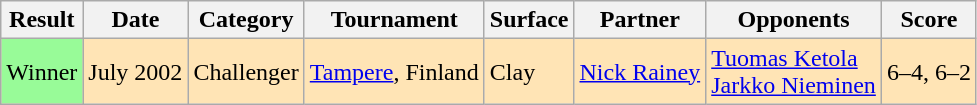<table class=wikitable>
<tr>
<th>Result</th>
<th>Date</th>
<th>Category</th>
<th>Tournament</th>
<th>Surface</th>
<th>Partner</th>
<th>Opponents</th>
<th>Score</th>
</tr>
<tr bgcolor=moccasin>
<td style="background:#98FB98">Winner</td>
<td>July 2002</td>
<td>Challenger</td>
<td><a href='#'>Tampere</a>, Finland</td>
<td>Clay</td>
<td> <a href='#'>Nick Rainey</a></td>
<td> <a href='#'>Tuomas Ketola</a><br> <a href='#'>Jarkko Nieminen</a></td>
<td>6–4, 6–2</td>
</tr>
</table>
